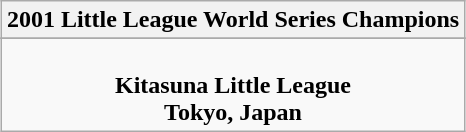<table class="wikitable" style="text-align: center; margin: 0 auto;">
<tr>
<th>2001 Little League World Series Champions</th>
</tr>
<tr>
</tr>
<tr>
<td><br><strong>Kitasuna Little League</strong><br><strong>Tokyo, Japan</strong></td>
</tr>
</table>
